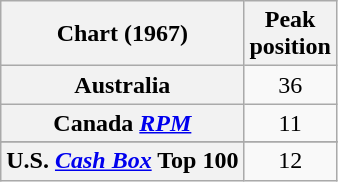<table class="wikitable sortable plainrowheaders" style="text-align:center">
<tr>
<th scope="col">Chart (1967)</th>
<th scope="col">Peak<br>position</th>
</tr>
<tr>
<th scope="row">Australia</th>
<td>36</td>
</tr>
<tr>
<th scope="row">Canada <a href='#'><em>RPM</em></a></th>
<td>11</td>
</tr>
<tr>
</tr>
<tr>
</tr>
<tr>
<th scope="row">U.S. <em><a href='#'>Cash Box</a></em> Top 100</th>
<td>12</td>
</tr>
</table>
